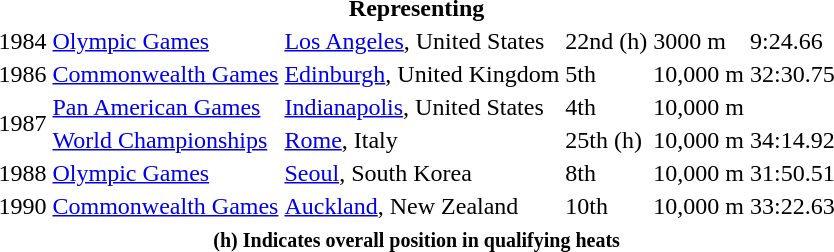<table>
<tr>
<th colspan=6>Representing </th>
</tr>
<tr>
<td>1984</td>
<td><a href='#'>Olympic Games</a></td>
<td><a href='#'>Los Angeles</a>, United States</td>
<td>22nd (h)</td>
<td>3000 m</td>
<td>9:24.66</td>
</tr>
<tr>
<td>1986</td>
<td><a href='#'>Commonwealth Games</a></td>
<td><a href='#'>Edinburgh</a>, United Kingdom</td>
<td>5th</td>
<td>10,000 m</td>
<td>32:30.75</td>
</tr>
<tr>
<td rowspan=2>1987</td>
<td><a href='#'>Pan American Games</a></td>
<td><a href='#'>Indianapolis</a>, United States</td>
<td>4th</td>
<td>10,000 m</td>
</tr>
<tr>
<td><a href='#'>World Championships</a></td>
<td><a href='#'>Rome</a>, Italy</td>
<td>25th (h)</td>
<td>10,000 m</td>
<td>34:14.92</td>
</tr>
<tr>
<td>1988</td>
<td><a href='#'>Olympic Games</a></td>
<td><a href='#'>Seoul</a>, South Korea</td>
<td>8th</td>
<td>10,000 m</td>
<td>31:50.51</td>
</tr>
<tr>
<td>1990</td>
<td><a href='#'>Commonwealth Games</a></td>
<td><a href='#'>Auckland</a>, New Zealand</td>
<td>10th</td>
<td>10,000 m</td>
<td>33:22.63</td>
</tr>
<tr>
<th colspan=6><small><strong> (h) Indicates overall position in qualifying heats</strong></small></th>
</tr>
</table>
